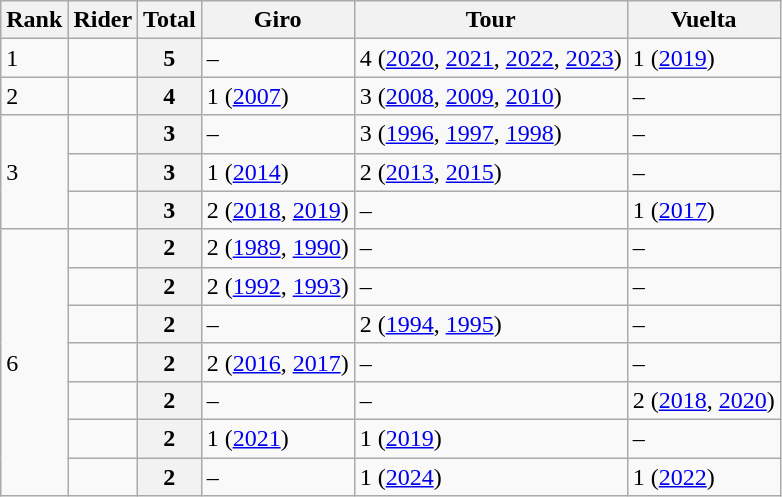<table class="wikitable sortable">
<tr>
<th>Rank</th>
<th>Rider</th>
<th>Total</th>
<th>Giro</th>
<th>Tour</th>
<th>Vuelta</th>
</tr>
<tr>
<td>1</td>
<td> </td>
<th>5</th>
<td>–</td>
<td>4 (<a href='#'>2020</a>, <a href='#'>2021</a>, <a href='#'>2022</a>, <a href='#'>2023</a>)</td>
<td>1 (<a href='#'>2019</a>)</td>
</tr>
<tr>
<td>2</td>
<td> </td>
<th>4</th>
<td>1 (<a href='#'>2007</a>)</td>
<td>3 (<a href='#'>2008</a>, <a href='#'>2009</a>, <a href='#'>2010</a>)</td>
<td>–</td>
</tr>
<tr>
<td rowspan=3>3</td>
<td> </td>
<th>3</th>
<td>–</td>
<td>3 (<a href='#'>1996</a>, <a href='#'>1997</a>, <a href='#'>1998</a>)</td>
<td>–</td>
</tr>
<tr>
<td> </td>
<th>3</th>
<td>1 (<a href='#'>2014</a>)</td>
<td>2 (<a href='#'>2013</a>, <a href='#'>2015</a>)</td>
<td>–</td>
</tr>
<tr>
<td> </td>
<th>3</th>
<td>2 (<a href='#'>2018</a>, <a href='#'>2019</a>)</td>
<td>–</td>
<td>1 (<a href='#'>2017</a>)</td>
</tr>
<tr>
<td rowspan=7>6</td>
<td> </td>
<th>2</th>
<td>2 (<a href='#'>1989</a>, <a href='#'>1990</a>)</td>
<td>–</td>
<td>–</td>
</tr>
<tr>
<td> </td>
<th>2</th>
<td>2 (<a href='#'>1992</a>, <a href='#'>1993</a>)</td>
<td>–</td>
<td>–</td>
</tr>
<tr>
<td> </td>
<th>2</th>
<td>–</td>
<td>2 (<a href='#'>1994</a>, <a href='#'>1995</a>)</td>
<td>–</td>
</tr>
<tr>
<td> </td>
<th>2</th>
<td>2 (<a href='#'>2016</a>, <a href='#'>2017</a>)</td>
<td>–</td>
<td>–</td>
</tr>
<tr>
<td> </td>
<th>2</th>
<td>–</td>
<td>–</td>
<td>2 (<a href='#'>2018</a>, <a href='#'>2020</a>)</td>
</tr>
<tr>
<td> </td>
<th>2</th>
<td>1 (<a href='#'>2021</a>)</td>
<td>1 (<a href='#'>2019</a>)</td>
<td>–</td>
</tr>
<tr>
<td> </td>
<th>2</th>
<td>–</td>
<td>1 (<a href='#'>2024</a>)</td>
<td>1 (<a href='#'>2022</a>)</td>
</tr>
</table>
